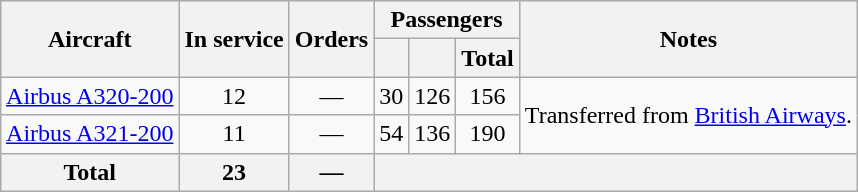<table class="wikitable" style="text-align:center; margin:auto;">
<tr>
<th rowspan=2>Aircraft</th>
<th rowspan=2>In service</th>
<th rowspan=2>Orders</th>
<th colspan=3>Passengers</th>
<th rowspan=2>Notes</th>
</tr>
<tr>
<th></th>
<th></th>
<th>Total</th>
</tr>
<tr>
<td><a href='#'>Airbus A320-200</a></td>
<td>12</td>
<td>—</td>
<td>30</td>
<td>126</td>
<td>156</td>
<td rowspan="2">Transferred from <a href='#'>British Airways</a>.</td>
</tr>
<tr>
<td><a href='#'>Airbus A321-200</a></td>
<td>11</td>
<td>—</td>
<td>54</td>
<td>136</td>
<td>190</td>
</tr>
<tr>
<th>Total</th>
<th>23</th>
<th>—</th>
<th colspan="4"></th>
</tr>
</table>
